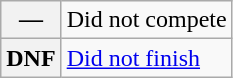<table class="wikitable">
<tr>
<th scope="row">—</th>
<td>Did not compete</td>
</tr>
<tr>
<th scope="row">DNF</th>
<td><a href='#'>Did not finish</a></td>
</tr>
</table>
